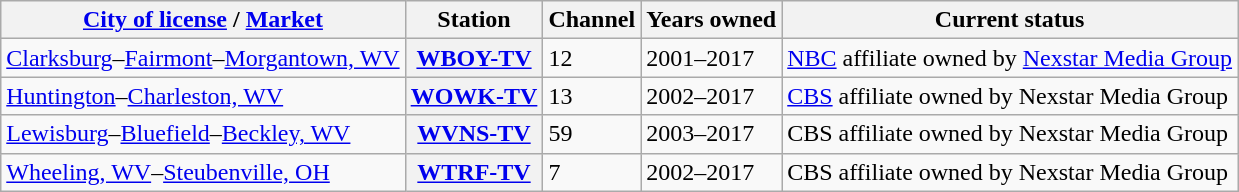<table class="wikitable">
<tr>
<th scope="col"><a href='#'>City of license</a> / <a href='#'>Market</a></th>
<th scope="col">Station</th>
<th scope="col">Channel</th>
<th scope="col">Years owned</th>
<th scope="col">Current status</th>
</tr>
<tr>
<td><a href='#'>Clarksburg</a>–<a href='#'>Fairmont</a>–<a href='#'>Morgantown, WV</a></td>
<th scope="row"><a href='#'>WBOY-TV</a></th>
<td>12</td>
<td>2001–2017</td>
<td><a href='#'>NBC</a> affiliate owned by <a href='#'>Nexstar Media Group</a></td>
</tr>
<tr>
<td><a href='#'>Huntington</a>–<a href='#'>Charleston, WV</a></td>
<th scope="row"><a href='#'>WOWK-TV</a></th>
<td>13</td>
<td>2002–2017</td>
<td><a href='#'>CBS</a> affiliate owned by Nexstar Media Group</td>
</tr>
<tr>
<td><a href='#'>Lewisburg</a>–<a href='#'>Bluefield</a>–<a href='#'>Beckley, WV</a></td>
<th scope="row"><a href='#'>WVNS-TV</a></th>
<td>59</td>
<td>2003–2017</td>
<td>CBS affiliate owned by Nexstar Media Group</td>
</tr>
<tr>
<td><a href='#'>Wheeling, WV</a>–<a href='#'>Steubenville, OH</a></td>
<th scope="row"><a href='#'>WTRF-TV</a></th>
<td>7</td>
<td>2002–2017</td>
<td>CBS affiliate owned by Nexstar Media Group</td>
</tr>
</table>
